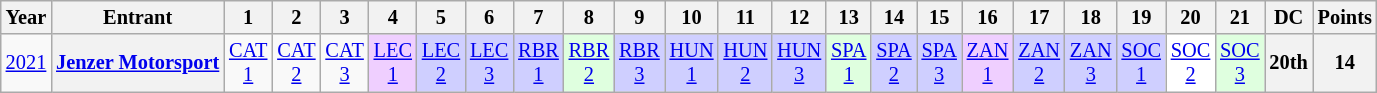<table class="wikitable" style="text-align:center; font-size:85%">
<tr>
<th>Year</th>
<th>Entrant</th>
<th>1</th>
<th>2</th>
<th>3</th>
<th>4</th>
<th>5</th>
<th>6</th>
<th>7</th>
<th>8</th>
<th>9</th>
<th>10</th>
<th>11</th>
<th>12</th>
<th>13</th>
<th>14</th>
<th>15</th>
<th>16</th>
<th>17</th>
<th>18</th>
<th>19</th>
<th>20</th>
<th>21</th>
<th>DC</th>
<th>Points</th>
</tr>
<tr>
<td><a href='#'>2021</a></td>
<th nowrap><a href='#'>Jenzer Motorsport</a></th>
<td style="background:#;"><a href='#'>CAT<br>1</a></td>
<td style="background:#;"><a href='#'>CAT<br>2</a></td>
<td style="background:#;"><a href='#'>CAT<br>3</a></td>
<td style="background:#EFCFFF;"><a href='#'>LEC<br>1</a><br></td>
<td style="background:#CFCFFF;"><a href='#'>LEC<br>2</a><br></td>
<td style="background:#CFCFFF;"><a href='#'>LEC<br>3</a><br></td>
<td style="background:#CFCFFF;"><a href='#'>RBR<br>1</a><br></td>
<td style="background:#DFFFDF;"><a href='#'>RBR<br>2</a><br></td>
<td style="background:#CFCFFF;"><a href='#'>RBR<br>3</a><br></td>
<td style="background:#CFCFFF;"><a href='#'>HUN<br>1</a><br></td>
<td style="background:#CFCFFF;"><a href='#'>HUN<br>2</a><br></td>
<td style="background:#CFCFFF;"><a href='#'>HUN<br>3</a><br></td>
<td style="background:#DFFFDF;"><a href='#'>SPA<br>1</a><br></td>
<td style="background:#CFCFFF;"><a href='#'>SPA<br>2</a><br></td>
<td style="background:#CFCFFF;"><a href='#'>SPA<br>3</a><br></td>
<td style="background:#EFCFFF;"><a href='#'>ZAN<br>1</a><br></td>
<td style="background:#CFCFFF;"><a href='#'>ZAN<br>2</a><br></td>
<td style="background:#CFCFFF;"><a href='#'>ZAN<br>3</a><br></td>
<td style="background:#CFCFFF;"><a href='#'>SOC<br>1</a><br></td>
<td style="background:#FFFFFF;"><a href='#'>SOC<br>2</a><br></td>
<td style="background:#DFFFDF;"><a href='#'>SOC<br>3</a><br></td>
<th>20th</th>
<th>14</th>
</tr>
</table>
